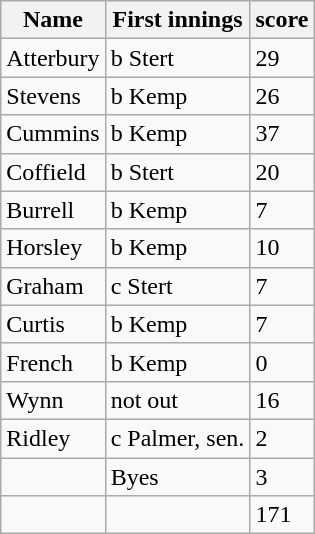<table class="wikitable">
<tr>
<th>Name</th>
<th>First innings</th>
<th>score</th>
</tr>
<tr>
<td>Atterbury</td>
<td>b Stert</td>
<td>29</td>
</tr>
<tr>
<td>Stevens</td>
<td>b Kemp</td>
<td>26</td>
</tr>
<tr>
<td>Cummins</td>
<td>b Kemp</td>
<td>37</td>
</tr>
<tr>
<td>Coffield</td>
<td>b Stert</td>
<td>20</td>
</tr>
<tr>
<td>Burrell</td>
<td>b Kemp</td>
<td>7</td>
</tr>
<tr>
<td>Horsley</td>
<td>b Kemp</td>
<td>10</td>
</tr>
<tr>
<td>Graham</td>
<td>c Stert</td>
<td>7</td>
</tr>
<tr>
<td>Curtis</td>
<td>b Kemp</td>
<td>7</td>
</tr>
<tr>
<td>French</td>
<td>b Kemp</td>
<td>0</td>
</tr>
<tr>
<td>Wynn</td>
<td>not out</td>
<td>16</td>
</tr>
<tr>
<td>Ridley</td>
<td>c Palmer, sen.</td>
<td>2</td>
</tr>
<tr>
<td></td>
<td>Byes</td>
<td>3</td>
</tr>
<tr>
<td></td>
<td></td>
<td>171</td>
</tr>
</table>
